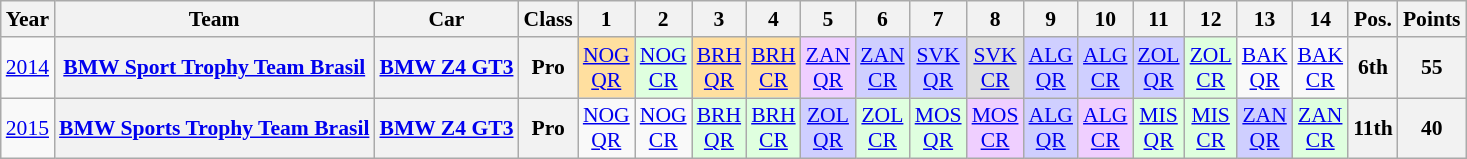<table class="wikitable" border="1" style="text-align:center; font-size:90%;">
<tr>
<th>Year</th>
<th>Team</th>
<th>Car</th>
<th>Class</th>
<th>1</th>
<th>2</th>
<th>3</th>
<th>4</th>
<th>5</th>
<th>6</th>
<th>7</th>
<th>8</th>
<th>9</th>
<th>10</th>
<th>11</th>
<th>12</th>
<th>13</th>
<th>14</th>
<th>Pos.</th>
<th>Points</th>
</tr>
<tr>
<td><a href='#'>2014</a></td>
<th><a href='#'>BMW Sport Trophy Team Brasil</a></th>
<th><a href='#'>BMW Z4 GT3</a></th>
<th>Pro</th>
<td style="background:#FFDF9F;"><a href='#'>NOG<br>QR</a><br></td>
<td style="background:#DFFFDF;"><a href='#'>NOG<br>CR</a><br></td>
<td style="background:#FFDF9F;"><a href='#'>BRH<br>QR</a><br></td>
<td style="background:#FFDF9F;"><a href='#'>BRH<br>CR</a><br></td>
<td style="background:#EFCFFF;"><a href='#'>ZAN<br>QR</a><br></td>
<td style="background:#CFCFFF;"><a href='#'>ZAN<br>CR</a><br></td>
<td style="background:#CFCFFF;"><a href='#'>SVK<br>QR</a><br></td>
<td style="background:#DFDFDF;"><a href='#'>SVK<br>CR</a><br></td>
<td style="background:#CFCFFF;"><a href='#'>ALG<br>QR</a><br></td>
<td style="background:#CFCFFF;"><a href='#'>ALG<br>CR</a><br></td>
<td style="background:#CFCFFF;"><a href='#'>ZOL<br>QR</a><br></td>
<td style="background:#DFFFDF;"><a href='#'>ZOL<br>CR</a><br></td>
<td><a href='#'>BAK<br>QR</a></td>
<td><a href='#'>BAK<br>CR</a></td>
<th>6th</th>
<th>55</th>
</tr>
<tr>
<td><a href='#'>2015</a></td>
<th><a href='#'>BMW Sports Trophy Team Brasil</a></th>
<th><a href='#'>BMW Z4 GT3</a></th>
<th>Pro</th>
<td><a href='#'>NOG<br>QR</a></td>
<td><a href='#'>NOG<br>CR</a></td>
<td style="background:#DFFFDF;"><a href='#'>BRH<br>QR</a><br></td>
<td style="background:#DFFFDF;"><a href='#'>BRH<br>CR</a><br></td>
<td style="background:#CFCFFF;"><a href='#'>ZOL<br>QR</a><br></td>
<td style="background:#DFFFDF;"><a href='#'>ZOL<br>CR</a><br></td>
<td style="background:#DFFFDF;"><a href='#'>MOS<br>QR</a><br></td>
<td style="background:#EFCFFF;"><a href='#'>MOS<br>CR</a><br></td>
<td style="background:#CFCFFF;"><a href='#'>ALG<br>QR</a><br></td>
<td style="background:#EFCFFF;"><a href='#'>ALG<br>CR</a><br></td>
<td style="background:#DFFFDF;"><a href='#'>MIS<br>QR</a><br></td>
<td style="background:#DFFFDF;"><a href='#'>MIS<br>CR</a><br></td>
<td style="background:#CFCFFF;"><a href='#'>ZAN<br>QR</a><br></td>
<td style="background:#DFFFDF;"><a href='#'>ZAN<br>CR</a><br></td>
<th>11th</th>
<th>40</th>
</tr>
</table>
